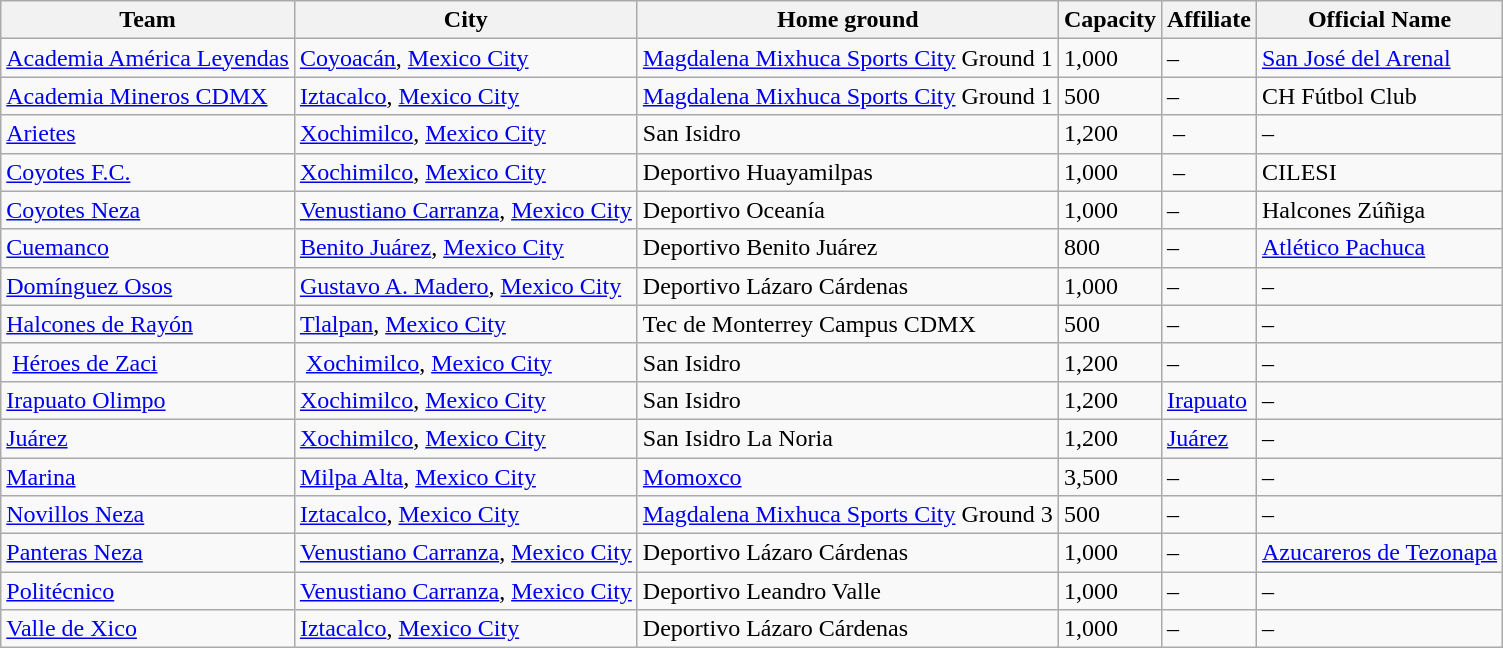<table class="wikitable sortable">
<tr>
<th>Team</th>
<th>City</th>
<th>Home ground</th>
<th>Capacity</th>
<th>Affiliate</th>
<th>Official Name</th>
</tr>
<tr>
<td><a href='#'>Academia América Leyendas</a></td>
<td><a href='#'>Coyoacán</a>, <a href='#'>Mexico City</a></td>
<td><a href='#'>Magdalena Mixhuca Sports City</a> Ground 1</td>
<td>1,000</td>
<td>–</td>
<td><a href='#'>San José del Arenal</a></td>
</tr>
<tr>
<td><a href='#'>Academia Mineros CDMX</a></td>
<td><a href='#'>Iztacalco</a>, <a href='#'>Mexico City</a></td>
<td><a href='#'>Magdalena Mixhuca Sports City</a> Ground 1</td>
<td>500</td>
<td>–</td>
<td>CH Fútbol Club</td>
</tr>
<tr>
<td><a href='#'>Arietes</a></td>
<td><a href='#'>Xochimilco</a>, <a href='#'>Mexico City</a></td>
<td>San Isidro</td>
<td>1,200</td>
<td> –</td>
<td>–</td>
</tr>
<tr>
<td><a href='#'>Coyotes F.C.</a></td>
<td><a href='#'>Xochimilco</a>, <a href='#'>Mexico City</a></td>
<td>Deportivo Huayamilpas</td>
<td>1,000</td>
<td> –</td>
<td>CILESI</td>
</tr>
<tr>
<td><a href='#'>Coyotes Neza</a></td>
<td><a href='#'>Venustiano Carranza</a>, <a href='#'>Mexico City</a></td>
<td>Deportivo Oceanía</td>
<td>1,000</td>
<td>–</td>
<td>Halcones Zúñiga</td>
</tr>
<tr>
<td><a href='#'>Cuemanco</a></td>
<td><a href='#'>Benito Juárez</a>, <a href='#'>Mexico City</a></td>
<td>Deportivo Benito Juárez</td>
<td>800</td>
<td>–</td>
<td><a href='#'>Atlético Pachuca</a></td>
</tr>
<tr>
<td><a href='#'>Domínguez Osos</a></td>
<td><a href='#'>Gustavo A. Madero</a>, <a href='#'>Mexico City</a></td>
<td>Deportivo Lázaro Cárdenas</td>
<td>1,000</td>
<td>– </td>
<td>–</td>
</tr>
<tr>
<td><a href='#'>Halcones de Rayón</a></td>
<td><a href='#'>Tlalpan</a>, <a href='#'>Mexico City</a></td>
<td>Tec de Monterrey Campus CDMX</td>
<td>500</td>
<td>–</td>
<td>–</td>
</tr>
<tr>
<td> <a href='#'>Héroes de Zaci</a> </td>
<td> <a href='#'>Xochimilco</a>, <a href='#'>Mexico City</a></td>
<td>San Isidro</td>
<td>1,200</td>
<td>–</td>
<td>–</td>
</tr>
<tr>
<td><a href='#'>Irapuato Olimpo</a></td>
<td><a href='#'>Xochimilco</a>, <a href='#'>Mexico City</a></td>
<td>San Isidro</td>
<td>1,200</td>
<td><a href='#'>Irapuato</a></td>
<td>–</td>
</tr>
<tr>
<td><a href='#'>Juárez</a></td>
<td><a href='#'>Xochimilco</a>, <a href='#'>Mexico City</a></td>
<td>San Isidro La Noria</td>
<td>1,200</td>
<td><a href='#'>Juárez</a></td>
<td>–</td>
</tr>
<tr>
<td><a href='#'>Marina</a></td>
<td><a href='#'>Milpa Alta</a>, <a href='#'>Mexico City</a></td>
<td><a href='#'>Momoxco</a></td>
<td>3,500</td>
<td>–</td>
<td>–</td>
</tr>
<tr>
<td><a href='#'>Novillos Neza</a></td>
<td><a href='#'>Iztacalco</a>, <a href='#'>Mexico City</a></td>
<td><a href='#'>Magdalena Mixhuca Sports City</a> Ground 3</td>
<td>500</td>
<td>–</td>
<td>–</td>
</tr>
<tr>
<td><a href='#'>Panteras Neza</a></td>
<td><a href='#'>Venustiano Carranza</a>, <a href='#'>Mexico City</a></td>
<td>Deportivo Lázaro Cárdenas</td>
<td>1,000</td>
<td>–</td>
<td><a href='#'>Azucareros de Tezonapa</a></td>
</tr>
<tr>
<td><a href='#'>Politécnico</a></td>
<td><a href='#'>Venustiano Carranza</a>, <a href='#'>Mexico City</a></td>
<td>Deportivo Leandro Valle</td>
<td>1,000</td>
<td>–</td>
<td>–</td>
</tr>
<tr>
<td><a href='#'>Valle de Xico</a></td>
<td><a href='#'>Iztacalco</a>, <a href='#'>Mexico City</a></td>
<td>Deportivo Lázaro Cárdenas</td>
<td>1,000</td>
<td>–</td>
<td>–</td>
</tr>
</table>
